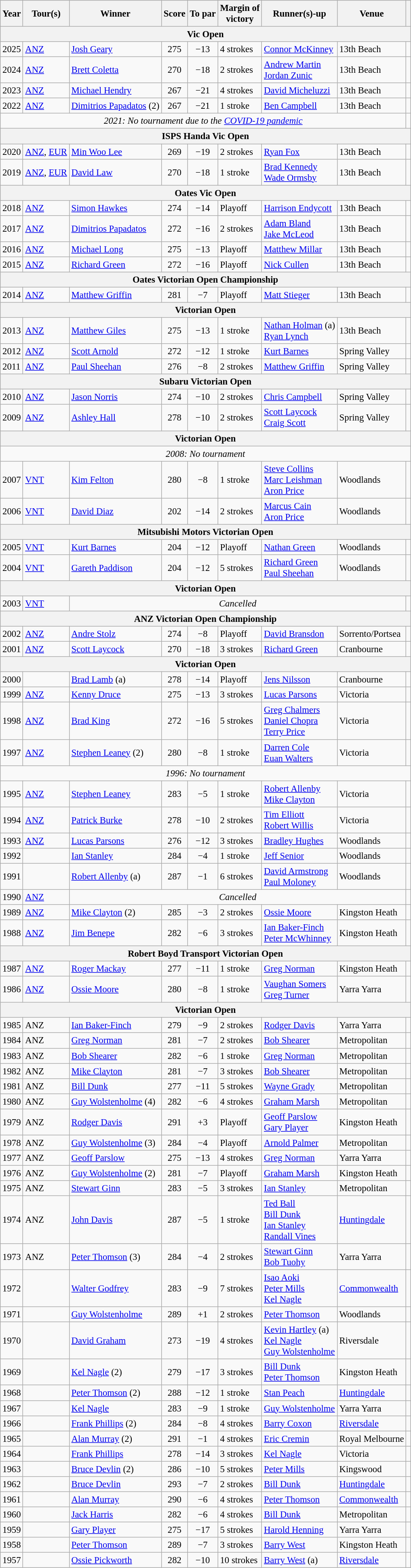<table class=wikitable style="font-size:95%">
<tr>
<th>Year</th>
<th>Tour(s)</th>
<th>Winner</th>
<th>Score</th>
<th>To par</th>
<th>Margin of<br>victory</th>
<th>Runner(s)-up</th>
<th>Venue</th>
<th></th>
</tr>
<tr>
<th colspan=9>Vic Open</th>
</tr>
<tr>
<td>2025</td>
<td><a href='#'>ANZ</a></td>
<td> <a href='#'>Josh Geary</a></td>
<td align=center>275</td>
<td align=center>−13</td>
<td>4 strokes</td>
<td> <a href='#'>Connor McKinney</a></td>
<td>13th Beach</td>
<td></td>
</tr>
<tr>
<td>2024</td>
<td><a href='#'>ANZ</a></td>
<td> <a href='#'>Brett Coletta</a></td>
<td align=center>270</td>
<td align=center>−18</td>
<td>2 strokes</td>
<td> <a href='#'>Andrew Martin</a><br> <a href='#'>Jordan Zunic</a></td>
<td>13th Beach</td>
<td></td>
</tr>
<tr>
<td>2023</td>
<td><a href='#'>ANZ</a></td>
<td> <a href='#'>Michael Hendry</a></td>
<td align=center>267</td>
<td align=center>−21</td>
<td>4 strokes</td>
<td> <a href='#'>David Micheluzzi</a></td>
<td>13th Beach</td>
<td></td>
</tr>
<tr>
<td>2022</td>
<td><a href='#'>ANZ</a></td>
<td> <a href='#'>Dimitrios Papadatos</a> (2)</td>
<td align=center>267</td>
<td align=center>−21</td>
<td>1 stroke</td>
<td> <a href='#'>Ben Campbell</a></td>
<td>13th Beach</td>
<td></td>
</tr>
<tr>
<td colspan=8 align=center><em>2021: No tournament due to the <a href='#'>COVID-19 pandemic</a></em></td>
<td></td>
</tr>
<tr>
<th colspan=9>ISPS Handa Vic Open</th>
</tr>
<tr>
<td>2020</td>
<td><a href='#'>ANZ</a>, <a href='#'>EUR</a></td>
<td> <a href='#'>Min Woo Lee</a></td>
<td align=center>269</td>
<td align=center>−19</td>
<td>2 strokes</td>
<td> <a href='#'>Ryan Fox</a></td>
<td>13th Beach</td>
<td></td>
</tr>
<tr>
<td>2019</td>
<td><a href='#'>ANZ</a>, <a href='#'>EUR</a></td>
<td> <a href='#'>David Law</a></td>
<td align=center>270</td>
<td align=center>−18</td>
<td>1 stroke</td>
<td> <a href='#'>Brad Kennedy</a><br> <a href='#'>Wade Ormsby</a></td>
<td>13th Beach</td>
<td></td>
</tr>
<tr>
<th colspan=9>Oates Vic Open</th>
</tr>
<tr>
<td>2018</td>
<td><a href='#'>ANZ</a></td>
<td> <a href='#'>Simon Hawkes</a></td>
<td align=center>274</td>
<td align=center>−14</td>
<td>Playoff</td>
<td> <a href='#'>Harrison Endycott</a></td>
<td>13th Beach</td>
<td></td>
</tr>
<tr>
<td>2017</td>
<td><a href='#'>ANZ</a></td>
<td> <a href='#'>Dimitrios Papadatos</a></td>
<td align=center>272</td>
<td align=center>−16</td>
<td>2 strokes</td>
<td> <a href='#'>Adam Bland</a><br> <a href='#'>Jake McLeod</a></td>
<td>13th Beach</td>
<td></td>
</tr>
<tr>
<td>2016</td>
<td><a href='#'>ANZ</a></td>
<td> <a href='#'>Michael Long</a></td>
<td align=center>275</td>
<td align=center>−13</td>
<td>Playoff</td>
<td> <a href='#'>Matthew Millar</a></td>
<td>13th Beach</td>
<td></td>
</tr>
<tr>
<td>2015</td>
<td><a href='#'>ANZ</a></td>
<td> <a href='#'>Richard Green</a></td>
<td align=center>272</td>
<td align=center>−16</td>
<td>Playoff</td>
<td> <a href='#'>Nick Cullen</a></td>
<td>13th Beach</td>
<td></td>
</tr>
<tr>
<th colspan=9>Oates Victorian Open Championship</th>
</tr>
<tr>
<td>2014</td>
<td><a href='#'>ANZ</a></td>
<td> <a href='#'>Matthew Griffin</a></td>
<td align=center>281</td>
<td align=center>−7</td>
<td>Playoff</td>
<td> <a href='#'>Matt Stieger</a></td>
<td>13th Beach</td>
<td></td>
</tr>
<tr>
<th colspan=9>Victorian Open</th>
</tr>
<tr>
<td>2013</td>
<td><a href='#'>ANZ</a></td>
<td> <a href='#'>Matthew Giles</a></td>
<td align=center>275</td>
<td align=center>−13</td>
<td>1 stroke</td>
<td> <a href='#'>Nathan Holman</a> (a)<br> <a href='#'>Ryan Lynch</a></td>
<td>13th Beach</td>
<td></td>
</tr>
<tr>
<td>2012</td>
<td><a href='#'>ANZ</a></td>
<td> <a href='#'>Scott Arnold</a></td>
<td align=center>272</td>
<td align=center>−12</td>
<td>1 stroke</td>
<td> <a href='#'>Kurt Barnes</a></td>
<td>Spring Valley</td>
<td></td>
</tr>
<tr>
<td>2011</td>
<td><a href='#'>ANZ</a></td>
<td> <a href='#'>Paul Sheehan</a></td>
<td align=center>276</td>
<td align=center>−8</td>
<td>2 strokes</td>
<td> <a href='#'>Matthew Griffin</a></td>
<td>Spring Valley</td>
<td></td>
</tr>
<tr>
<th colspan=9>Subaru Victorian Open</th>
</tr>
<tr>
<td>2010</td>
<td><a href='#'>ANZ</a></td>
<td> <a href='#'>Jason Norris</a></td>
<td align=center>274</td>
<td align=center>−10</td>
<td>2 strokes</td>
<td> <a href='#'>Chris Campbell</a></td>
<td>Spring Valley</td>
<td></td>
</tr>
<tr>
<td>2009</td>
<td><a href='#'>ANZ</a></td>
<td> <a href='#'>Ashley Hall</a></td>
<td align=center>278</td>
<td align=center>−10</td>
<td>2 strokes</td>
<td> <a href='#'>Scott Laycock</a><br> <a href='#'>Craig Scott</a></td>
<td>Spring Valley</td>
<td></td>
</tr>
<tr>
<th colspan=9>Victorian Open</th>
</tr>
<tr>
<td align=center colspan=9><em>2008: No tournament</em></td>
</tr>
<tr>
<td>2007</td>
<td><a href='#'>VNT</a></td>
<td> <a href='#'>Kim Felton</a></td>
<td align=center>280</td>
<td align=center>−8</td>
<td>1 stroke</td>
<td> <a href='#'>Steve Collins</a><br> <a href='#'>Marc Leishman</a><br> <a href='#'>Aron Price</a></td>
<td>Woodlands</td>
<td></td>
</tr>
<tr>
<td>2006</td>
<td><a href='#'>VNT</a></td>
<td> <a href='#'>David Diaz</a></td>
<td align=center>202</td>
<td align=center>−14</td>
<td>2 strokes</td>
<td> <a href='#'>Marcus Cain</a><br> <a href='#'>Aron Price</a></td>
<td>Woodlands</td>
<td></td>
</tr>
<tr>
<th colspan=9>Mitsubishi Motors Victorian Open</th>
</tr>
<tr>
<td>2005</td>
<td><a href='#'>VNT</a></td>
<td> <a href='#'>Kurt Barnes</a></td>
<td align=center>204</td>
<td align=center>−12</td>
<td>Playoff</td>
<td> <a href='#'>Nathan Green</a></td>
<td>Woodlands</td>
<td></td>
</tr>
<tr>
<td>2004</td>
<td><a href='#'>VNT</a></td>
<td> <a href='#'>Gareth Paddison</a></td>
<td align=center>204</td>
<td align=center>−12</td>
<td>5 strokes</td>
<td> <a href='#'>Richard Green</a><br> <a href='#'>Paul Sheehan</a></td>
<td>Woodlands</td>
<td></td>
</tr>
<tr>
<th colspan=9>Victorian Open</th>
</tr>
<tr>
<td>2003</td>
<td><a href='#'>VNT</a></td>
<td align=center colspan=6><em>Cancelled</em></td>
<td></td>
</tr>
<tr>
<th colspan=9>ANZ Victorian Open Championship</th>
</tr>
<tr>
<td>2002</td>
<td><a href='#'>ANZ</a></td>
<td> <a href='#'>Andre Stolz</a></td>
<td align=center>274</td>
<td align=center>−8</td>
<td>Playoff</td>
<td> <a href='#'>David Bransdon</a></td>
<td>Sorrento/Portsea</td>
<td></td>
</tr>
<tr>
<td>2001</td>
<td><a href='#'>ANZ</a></td>
<td> <a href='#'>Scott Laycock</a></td>
<td align=center>270</td>
<td align=center>−18</td>
<td>3 strokes</td>
<td> <a href='#'>Richard Green</a></td>
<td>Cranbourne</td>
<td></td>
</tr>
<tr>
<th colspan=9>Victorian Open</th>
</tr>
<tr>
<td>2000</td>
<td></td>
<td> <a href='#'>Brad Lamb</a> (a)</td>
<td align=center>278</td>
<td align=center>−14</td>
<td>Playoff</td>
<td> <a href='#'>Jens Nilsson</a></td>
<td>Cranbourne</td>
<td></td>
</tr>
<tr>
<td>1999</td>
<td><a href='#'>ANZ</a></td>
<td> <a href='#'>Kenny Druce</a></td>
<td align=center>275</td>
<td align=center>−13</td>
<td>3 strokes</td>
<td> <a href='#'>Lucas Parsons</a></td>
<td>Victoria</td>
<td></td>
</tr>
<tr>
<td>1998</td>
<td><a href='#'>ANZ</a></td>
<td> <a href='#'>Brad King</a></td>
<td align=center>272</td>
<td align=center>−16</td>
<td>5 strokes</td>
<td> <a href='#'>Greg Chalmers</a><br> <a href='#'>Daniel Chopra</a><br> <a href='#'>Terry Price</a></td>
<td>Victoria</td>
<td></td>
</tr>
<tr>
<td>1997</td>
<td><a href='#'>ANZ</a></td>
<td> <a href='#'>Stephen Leaney</a> (2)</td>
<td align=center>280</td>
<td align=center>−8</td>
<td>1 stroke</td>
<td> <a href='#'>Darren Cole</a><br> <a href='#'>Euan Walters</a></td>
<td>Victoria</td>
<td></td>
</tr>
<tr>
<td align=center colspan=9><em>1996: No tournament</em></td>
</tr>
<tr>
<td>1995</td>
<td><a href='#'>ANZ</a></td>
<td> <a href='#'>Stephen Leaney</a></td>
<td align=center>283</td>
<td align=center>−5</td>
<td>1 stroke</td>
<td> <a href='#'>Robert Allenby</a><br> <a href='#'>Mike Clayton</a></td>
<td>Victoria</td>
<td></td>
</tr>
<tr>
<td>1994</td>
<td><a href='#'>ANZ</a></td>
<td> <a href='#'>Patrick Burke</a></td>
<td align=center>278</td>
<td align=center>−10</td>
<td>2 strokes</td>
<td> <a href='#'>Tim Elliott</a><br> <a href='#'>Robert Willis</a></td>
<td>Victoria</td>
<td></td>
</tr>
<tr>
<td>1993</td>
<td><a href='#'>ANZ</a></td>
<td> <a href='#'>Lucas Parsons</a></td>
<td align=center>276</td>
<td align=center>−12</td>
<td>3 strokes</td>
<td> <a href='#'>Bradley Hughes</a></td>
<td>Woodlands</td>
<td></td>
</tr>
<tr>
<td>1992</td>
<td></td>
<td> <a href='#'>Ian Stanley</a></td>
<td align=center>284</td>
<td align=center>−4</td>
<td>1 stroke</td>
<td> <a href='#'>Jeff Senior</a></td>
<td>Woodlands</td>
<td></td>
</tr>
<tr>
<td>1991</td>
<td></td>
<td> <a href='#'>Robert Allenby</a> (a)</td>
<td align=center>287</td>
<td align=center>−1</td>
<td>6 strokes</td>
<td> <a href='#'>David Armstrong</a><br> <a href='#'>Paul Moloney</a></td>
<td>Woodlands</td>
<td></td>
</tr>
<tr>
<td>1990</td>
<td><a href='#'>ANZ</a></td>
<td colspan=6 align=center><em>Cancelled</em></td>
<td></td>
</tr>
<tr>
<td>1989</td>
<td><a href='#'>ANZ</a></td>
<td> <a href='#'>Mike Clayton</a> (2)</td>
<td align=center>285</td>
<td align=center>−3</td>
<td>2 strokes</td>
<td> <a href='#'>Ossie Moore</a></td>
<td>Kingston Heath</td>
<td></td>
</tr>
<tr>
<td>1988</td>
<td><a href='#'>ANZ</a></td>
<td> <a href='#'>Jim Benepe</a></td>
<td align=center>282</td>
<td align=center>−6</td>
<td>3 strokes</td>
<td> <a href='#'>Ian Baker-Finch</a><br> <a href='#'>Peter McWhinney</a></td>
<td>Kingston Heath</td>
<td></td>
</tr>
<tr>
<th colspan=9>Robert Boyd Transport Victorian Open</th>
</tr>
<tr>
<td>1987</td>
<td><a href='#'>ANZ</a></td>
<td> <a href='#'>Roger Mackay</a></td>
<td align=center>277</td>
<td align=center>−11</td>
<td>1 stroke</td>
<td> <a href='#'>Greg Norman</a></td>
<td>Kingston Heath</td>
<td></td>
</tr>
<tr>
<td>1986</td>
<td><a href='#'>ANZ</a></td>
<td> <a href='#'>Ossie Moore</a></td>
<td align=center>280</td>
<td align=center>−8</td>
<td>1 stroke</td>
<td> <a href='#'>Vaughan Somers</a><br> <a href='#'>Greg Turner</a></td>
<td>Yarra Yarra</td>
<td></td>
</tr>
<tr>
<th colspan=9>Victorian Open</th>
</tr>
<tr>
<td>1985</td>
<td>ANZ</td>
<td> <a href='#'>Ian Baker-Finch</a></td>
<td align=center>279</td>
<td align=center>−9</td>
<td>2 strokes</td>
<td> <a href='#'>Rodger Davis</a></td>
<td>Yarra Yarra</td>
<td></td>
</tr>
<tr>
<td>1984</td>
<td>ANZ</td>
<td> <a href='#'>Greg Norman</a></td>
<td align=center>281</td>
<td align=center>−7</td>
<td>2 strokes</td>
<td> <a href='#'>Bob Shearer</a></td>
<td>Metropolitan</td>
<td></td>
</tr>
<tr>
<td>1983</td>
<td>ANZ</td>
<td> <a href='#'>Bob Shearer</a></td>
<td align=center>282</td>
<td align=center>−6</td>
<td>1 stroke</td>
<td> <a href='#'>Greg Norman</a></td>
<td>Metropolitan</td>
<td></td>
</tr>
<tr>
<td>1982</td>
<td>ANZ</td>
<td> <a href='#'>Mike Clayton</a></td>
<td align=center>281</td>
<td align=center>−7</td>
<td>3 strokes</td>
<td> <a href='#'>Bob Shearer</a></td>
<td>Metropolitan</td>
<td></td>
</tr>
<tr>
<td>1981</td>
<td>ANZ</td>
<td> <a href='#'>Bill Dunk</a></td>
<td align=center>277</td>
<td align=center>−11</td>
<td>5 strokes</td>
<td> <a href='#'>Wayne Grady</a></td>
<td>Metropolitan</td>
<td></td>
</tr>
<tr>
<td>1980</td>
<td>ANZ</td>
<td> <a href='#'>Guy Wolstenholme</a> (4)</td>
<td align=center>282</td>
<td align=center>−6</td>
<td>4 strokes</td>
<td> <a href='#'>Graham Marsh</a></td>
<td>Metropolitan</td>
<td></td>
</tr>
<tr>
<td>1979</td>
<td>ANZ</td>
<td> <a href='#'>Rodger Davis</a></td>
<td align=center>291</td>
<td align=center>+3</td>
<td>Playoff</td>
<td> <a href='#'>Geoff Parslow</a><br> <a href='#'>Gary Player</a></td>
<td>Kingston Heath</td>
<td></td>
</tr>
<tr>
<td>1978</td>
<td>ANZ</td>
<td> <a href='#'>Guy Wolstenholme</a> (3)</td>
<td align=center>284</td>
<td align=center>−4</td>
<td>Playoff</td>
<td> <a href='#'>Arnold Palmer</a></td>
<td>Metropolitan</td>
<td></td>
</tr>
<tr>
<td>1977</td>
<td>ANZ</td>
<td> <a href='#'>Geoff Parslow</a></td>
<td align=center>275</td>
<td align=center>−13</td>
<td>4 strokes</td>
<td> <a href='#'>Greg Norman</a></td>
<td>Yarra Yarra</td>
<td></td>
</tr>
<tr>
<td>1976</td>
<td>ANZ</td>
<td> <a href='#'>Guy Wolstenholme</a> (2)</td>
<td align=center>281</td>
<td align=center>−7</td>
<td>Playoff</td>
<td> <a href='#'>Graham Marsh</a></td>
<td>Kingston Heath</td>
<td></td>
</tr>
<tr>
<td>1975</td>
<td>ANZ</td>
<td> <a href='#'>Stewart Ginn</a></td>
<td align=center>283</td>
<td align=center>−5</td>
<td>3 strokes</td>
<td> <a href='#'>Ian Stanley</a></td>
<td>Metropolitan</td>
<td></td>
</tr>
<tr>
<td>1974</td>
<td>ANZ</td>
<td> <a href='#'>John Davis</a></td>
<td align=center>287</td>
<td align=center>−5</td>
<td>1 stroke</td>
<td> <a href='#'>Ted Ball</a><br> <a href='#'>Bill Dunk</a><br> <a href='#'>Ian Stanley</a><br> <a href='#'>Randall Vines</a></td>
<td><a href='#'>Huntingdale</a></td>
<td></td>
</tr>
<tr>
<td>1973</td>
<td>ANZ</td>
<td> <a href='#'>Peter Thomson</a> (3)</td>
<td align=center>284</td>
<td align=center>−4</td>
<td>2 strokes</td>
<td> <a href='#'>Stewart Ginn</a><br> <a href='#'>Bob Tuohy</a></td>
<td>Yarra Yarra</td>
<td></td>
</tr>
<tr>
<td>1972</td>
<td></td>
<td> <a href='#'>Walter Godfrey</a></td>
<td align=center>283</td>
<td align=center>−9</td>
<td>7 strokes</td>
<td> <a href='#'>Isao Aoki</a><br> <a href='#'>Peter Mills</a><br> <a href='#'>Kel Nagle</a></td>
<td><a href='#'>Commonwealth</a></td>
<td></td>
</tr>
<tr>
<td>1971</td>
<td></td>
<td> <a href='#'>Guy Wolstenholme</a></td>
<td align=center>289</td>
<td align=center>+1</td>
<td>2 strokes</td>
<td> <a href='#'>Peter Thomson</a></td>
<td>Woodlands</td>
<td></td>
</tr>
<tr>
<td>1970</td>
<td></td>
<td> <a href='#'>David Graham</a></td>
<td align=center>273</td>
<td align=center>−19</td>
<td>4 strokes</td>
<td> <a href='#'>Kevin Hartley</a> (a)<br> <a href='#'>Kel Nagle</a><br> <a href='#'>Guy Wolstenholme</a></td>
<td>Riversdale</td>
<td></td>
</tr>
<tr>
<td>1969</td>
<td></td>
<td> <a href='#'>Kel Nagle</a> (2)</td>
<td align=center>279</td>
<td align=center>−17</td>
<td>3 strokes</td>
<td> <a href='#'>Bill Dunk</a><br> <a href='#'>Peter Thomson</a></td>
<td>Kingston Heath</td>
<td></td>
</tr>
<tr>
<td>1968</td>
<td></td>
<td> <a href='#'>Peter Thomson</a> (2)</td>
<td align=center>288</td>
<td align=center>−12</td>
<td>1 stroke</td>
<td> <a href='#'>Stan Peach</a></td>
<td><a href='#'>Huntingdale</a></td>
<td></td>
</tr>
<tr>
<td>1967</td>
<td></td>
<td> <a href='#'>Kel Nagle</a></td>
<td align=center>283</td>
<td align=center>−9</td>
<td>1 stroke</td>
<td> <a href='#'>Guy Wolstenholme</a></td>
<td>Yarra Yarra</td>
<td></td>
</tr>
<tr>
<td>1966</td>
<td></td>
<td> <a href='#'>Frank Phillips</a> (2)</td>
<td align=center>284</td>
<td align=center>−8</td>
<td>4 strokes</td>
<td> <a href='#'>Barry Coxon</a></td>
<td><a href='#'>Riversdale</a></td>
<td></td>
</tr>
<tr>
<td>1965</td>
<td></td>
<td> <a href='#'>Alan Murray</a> (2)</td>
<td align=center>291</td>
<td align=center>−1</td>
<td>4 strokes</td>
<td> <a href='#'>Eric Cremin</a></td>
<td>Royal Melbourne</td>
<td></td>
</tr>
<tr>
<td>1964</td>
<td></td>
<td> <a href='#'>Frank Phillips</a></td>
<td align=center>278</td>
<td align=center>−14</td>
<td>3 strokes</td>
<td> <a href='#'>Kel Nagle</a></td>
<td>Victoria</td>
<td></td>
</tr>
<tr>
<td>1963</td>
<td></td>
<td> <a href='#'>Bruce Devlin</a> (2)</td>
<td align=center>286</td>
<td align=center>−10</td>
<td>5 strokes</td>
<td> <a href='#'>Peter Mills</a></td>
<td>Kingswood</td>
<td></td>
</tr>
<tr>
<td>1962</td>
<td></td>
<td> <a href='#'>Bruce Devlin</a></td>
<td align=center>293</td>
<td align=center>−7</td>
<td>2 strokes</td>
<td> <a href='#'>Bill Dunk</a></td>
<td><a href='#'>Huntingdale</a></td>
<td></td>
</tr>
<tr>
<td>1961</td>
<td></td>
<td> <a href='#'>Alan Murray</a></td>
<td align=center>290</td>
<td align=center>−6</td>
<td>4 strokes</td>
<td> <a href='#'>Peter Thomson</a></td>
<td><a href='#'>Commonwealth</a></td>
<td></td>
</tr>
<tr>
<td>1960</td>
<td></td>
<td> <a href='#'>Jack Harris</a></td>
<td align=center>282</td>
<td align=center>−6</td>
<td>4 strokes</td>
<td> <a href='#'>Bill Dunk</a></td>
<td>Metropolitan</td>
<td></td>
</tr>
<tr>
<td>1959</td>
<td></td>
<td> <a href='#'>Gary Player</a></td>
<td align=center>275</td>
<td align=center>−17</td>
<td>5 strokes</td>
<td> <a href='#'>Harold Henning</a></td>
<td>Yarra Yarra</td>
<td></td>
</tr>
<tr>
<td>1958</td>
<td></td>
<td> <a href='#'>Peter Thomson</a></td>
<td align=center>289</td>
<td align=center>−7</td>
<td>3 strokes</td>
<td> <a href='#'>Barry West</a></td>
<td>Kingston Heath</td>
<td></td>
</tr>
<tr>
<td>1957</td>
<td></td>
<td> <a href='#'>Ossie Pickworth</a></td>
<td align=center>282</td>
<td align=center>−10</td>
<td>10 strokes</td>
<td> <a href='#'>Barry West</a> (a)</td>
<td><a href='#'>Riversdale</a></td>
<td></td>
</tr>
</table>
